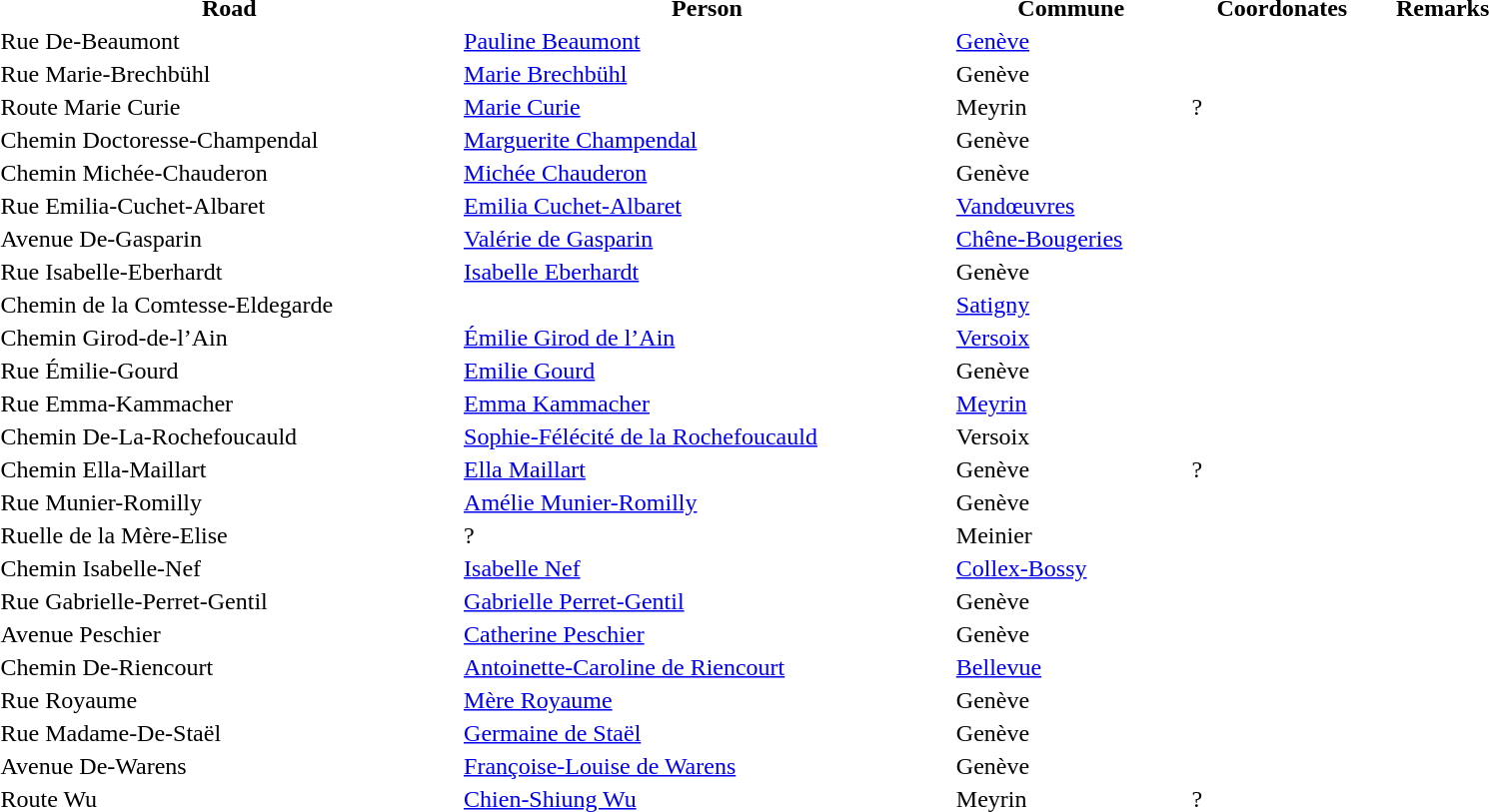<table width="80%">
<tr>
<th>Road</th>
<th>Person</th>
<th>Commune</th>
<th>Coordonates</th>
<th>Remarks</th>
</tr>
<tr>
<td>Rue De-Beaumont</td>
<td><a href='#'>Pauline Beaumont</a></td>
<td><a href='#'>Genève</a></td>
<td></td>
<td></td>
</tr>
<tr>
<td>Rue Marie-Brechbühl</td>
<td><a href='#'>Marie Brechbühl</a></td>
<td>Genève</td>
<td></td>
<td></td>
</tr>
<tr>
<td>Route Marie Curie</td>
<td><a href='#'>Marie Curie</a></td>
<td>Meyrin</td>
<td>?</td>
<td></td>
</tr>
<tr>
<td>Chemin Doctoresse-Champendal</td>
<td><a href='#'>Marguerite Champendal</a></td>
<td>Genève</td>
<td></td>
<td></td>
</tr>
<tr>
<td>Chemin Michée-Chauderon</td>
<td><a href='#'>Michée Chauderon</a></td>
<td>Genève</td>
<td></td>
<td></td>
</tr>
<tr>
<td>Rue Emilia-Cuchet-Albaret</td>
<td><a href='#'>Emilia Cuchet-Albaret</a></td>
<td><a href='#'>Vandœuvres</a></td>
<td></td>
<td></td>
</tr>
<tr>
<td>Avenue De-Gasparin</td>
<td><a href='#'>Valérie de Gasparin</a></td>
<td><a href='#'>Chêne-Bougeries</a></td>
<td></td>
<td></td>
</tr>
<tr>
<td>Rue Isabelle-Eberhardt</td>
<td><a href='#'>Isabelle Eberhardt</a></td>
<td>Genève</td>
<td></td>
<td></td>
</tr>
<tr>
<td>Chemin de la Comtesse-Eldegarde</td>
<td></td>
<td><a href='#'>Satigny</a></td>
<td></td>
<td></td>
</tr>
<tr>
<td>Chemin Girod-de-l’Ain</td>
<td><a href='#'>Émilie Girod de l’Ain</a></td>
<td><a href='#'>Versoix</a></td>
<td></td>
<td></td>
</tr>
<tr>
<td>Rue Émilie-Gourd</td>
<td><a href='#'>Emilie Gourd</a></td>
<td>Genève</td>
<td></td>
<td></td>
</tr>
<tr>
<td>Rue Emma-Kammacher</td>
<td><a href='#'>Emma Kammacher</a></td>
<td><a href='#'>Meyrin</a></td>
<td></td>
<td></td>
</tr>
<tr>
<td>Chemin De-La-Rochefoucauld</td>
<td><a href='#'>Sophie-Félécité de la Rochefoucauld</a></td>
<td>Versoix</td>
<td></td>
<td></td>
</tr>
<tr>
<td>Chemin Ella-Maillart</td>
<td><a href='#'>Ella Maillart</a></td>
<td>Genève</td>
<td>?</td>
<td></td>
</tr>
<tr>
<td>Rue Munier-Romilly</td>
<td><a href='#'>Amélie Munier-Romilly</a></td>
<td>Genève</td>
<td></td>
<td></td>
</tr>
<tr>
<td>Ruelle de la Mère-Elise</td>
<td>?</td>
<td>Meinier</td>
<td></td>
<td></td>
</tr>
<tr>
<td>Chemin Isabelle-Nef</td>
<td><a href='#'>Isabelle Nef</a></td>
<td><a href='#'>Collex-Bossy</a></td>
<td></td>
<td></td>
</tr>
<tr>
<td>Rue Gabrielle-Perret-Gentil</td>
<td><a href='#'>Gabrielle Perret-Gentil</a></td>
<td>Genève</td>
<td></td>
<td></td>
</tr>
<tr>
<td>Avenue Peschier</td>
<td><a href='#'>Catherine Peschier</a></td>
<td>Genève</td>
<td></td>
<td></td>
</tr>
<tr>
<td>Chemin De-Riencourt</td>
<td><a href='#'>Antoinette-Caroline de Riencourt</a></td>
<td><a href='#'>Bellevue</a></td>
<td></td>
<td></td>
</tr>
<tr>
<td>Rue Royaume</td>
<td><a href='#'>Mère Royaume</a></td>
<td>Genève</td>
<td></td>
<td></td>
</tr>
<tr>
<td>Rue Madame-De-Staël</td>
<td><a href='#'>Germaine de Staël</a></td>
<td>Genève</td>
<td></td>
<td></td>
</tr>
<tr>
<td>Avenue De-Warens</td>
<td><a href='#'>Françoise-Louise de Warens</a></td>
<td>Genève</td>
<td></td>
<td></td>
</tr>
<tr>
<td>Route Wu</td>
<td><a href='#'>Chien-Shiung Wu</a></td>
<td>Meyrin</td>
<td>?</td>
<td></td>
</tr>
</table>
